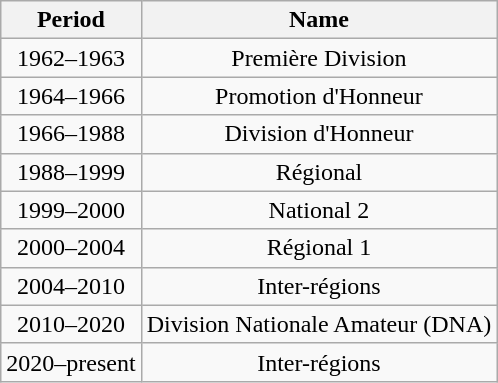<table class="wikitable" style="text-align:center;margin-left:1em;float:center">
<tr>
<th>Period</th>
<th>Name</th>
</tr>
<tr>
<td>1962–1963</td>
<td>Première Division</td>
</tr>
<tr>
<td>1964–1966</td>
<td>Promotion d'Honneur</td>
</tr>
<tr>
<td>1966–1988</td>
<td>Division d'Honneur</td>
</tr>
<tr>
<td>1988–1999</td>
<td>Régional</td>
</tr>
<tr>
<td>1999–2000</td>
<td>National 2</td>
</tr>
<tr>
<td>2000–2004</td>
<td>Régional 1</td>
</tr>
<tr>
<td>2004–2010</td>
<td>Inter-régions</td>
</tr>
<tr>
<td>2010–2020</td>
<td>Division Nationale Amateur (DNA)</td>
</tr>
<tr>
<td>2020–present</td>
<td>Inter-régions</td>
</tr>
</table>
